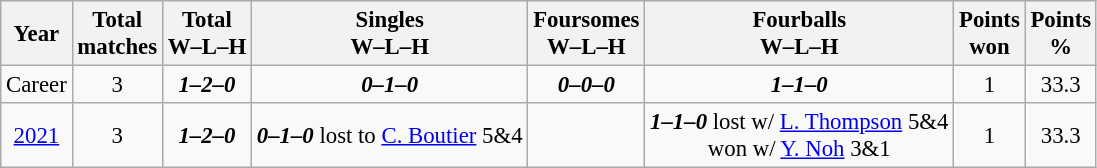<table class="wikitable" style="text-align:center; font-size: 95%;">
<tr>
<th>Year</th>
<th>Total<br>matches</th>
<th>Total<br>W–L–H</th>
<th>Singles<br>W–L–H</th>
<th>Foursomes<br>W–L–H</th>
<th>Fourballs<br>W–L–H</th>
<th>Points<br>won</th>
<th>Points<br>%</th>
</tr>
<tr>
<td>Career</td>
<td>3</td>
<td><strong><em>1–2–0</em></strong></td>
<td><strong><em>0–1–0</em></strong></td>
<td><strong><em>0–0–0</em></strong></td>
<td><strong><em>1–1–0</em></strong></td>
<td>1</td>
<td>33.3</td>
</tr>
<tr>
<td><a href='#'>2021</a></td>
<td>3</td>
<td><strong><em>1–2–0</em></strong></td>
<td><strong><em>0–1–0</em></strong> lost to <a href='#'>C. Boutier</a> 5&4</td>
<td></td>
<td><strong><em>1–1–0</em></strong> lost w/ <a href='#'>L. Thompson</a> 5&4<br>won w/ <a href='#'>Y. Noh</a> 3&1</td>
<td>1</td>
<td>33.3</td>
</tr>
</table>
